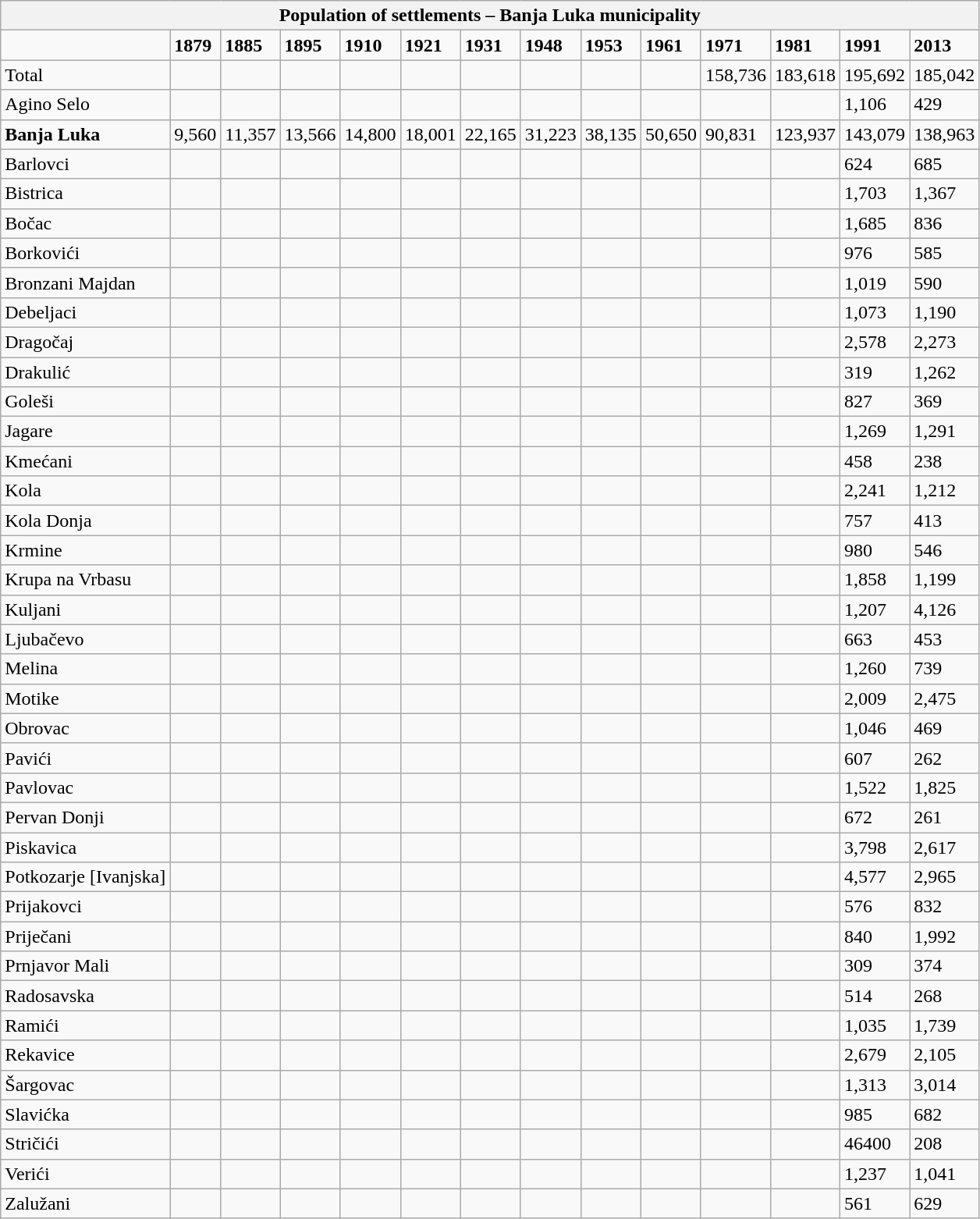<table class="wikitable">
<tr>
<th colspan="14">Population of settlements – Banja Luka municipality</th>
</tr>
<tr>
<td></td>
<td><strong>1879</strong></td>
<td><strong>1885</strong></td>
<td><strong>1895</strong></td>
<td><strong>1910</strong></td>
<td><strong>1921</strong></td>
<td><strong>1931</strong></td>
<td><strong>1948</strong></td>
<td><strong>1953</strong></td>
<td><strong>1961</strong></td>
<td><strong>1971</strong></td>
<td><strong>1981</strong></td>
<td><strong>1991</strong></td>
<td><strong>2013</strong></td>
</tr>
<tr>
<td>Total</td>
<td></td>
<td></td>
<td></td>
<td></td>
<td></td>
<td></td>
<td></td>
<td></td>
<td></td>
<td>158,736</td>
<td>183,618</td>
<td>195,692</td>
<td>185,042</td>
</tr>
<tr>
<td>Agino Selo</td>
<td></td>
<td></td>
<td></td>
<td></td>
<td></td>
<td></td>
<td></td>
<td></td>
<td></td>
<td></td>
<td></td>
<td>1,106</td>
<td>429</td>
</tr>
<tr>
<td><strong>Banja Luka</strong></td>
<td>9,560</td>
<td>11,357</td>
<td>13,566</td>
<td>14,800</td>
<td>18,001</td>
<td>22,165</td>
<td>31,223</td>
<td>38,135</td>
<td>50,650</td>
<td>90,831</td>
<td>123,937</td>
<td>143,079</td>
<td>138,963</td>
</tr>
<tr>
<td>Barlovci</td>
<td></td>
<td></td>
<td></td>
<td></td>
<td></td>
<td></td>
<td></td>
<td></td>
<td></td>
<td></td>
<td></td>
<td>624</td>
<td>685</td>
</tr>
<tr>
<td>Bistrica</td>
<td></td>
<td></td>
<td></td>
<td></td>
<td></td>
<td></td>
<td></td>
<td></td>
<td></td>
<td></td>
<td></td>
<td>1,703</td>
<td>1,367</td>
</tr>
<tr>
<td>Bočac</td>
<td></td>
<td></td>
<td></td>
<td></td>
<td></td>
<td></td>
<td></td>
<td></td>
<td></td>
<td></td>
<td></td>
<td>1,685</td>
<td>836</td>
</tr>
<tr>
<td>Borkovići</td>
<td></td>
<td></td>
<td></td>
<td></td>
<td></td>
<td></td>
<td></td>
<td></td>
<td></td>
<td></td>
<td></td>
<td>976</td>
<td>585</td>
</tr>
<tr>
<td>Bronzani Majdan</td>
<td></td>
<td></td>
<td></td>
<td></td>
<td></td>
<td></td>
<td></td>
<td></td>
<td></td>
<td></td>
<td></td>
<td>1,019</td>
<td>590</td>
</tr>
<tr>
<td>Debeljaci</td>
<td></td>
<td></td>
<td></td>
<td></td>
<td></td>
<td></td>
<td></td>
<td></td>
<td></td>
<td></td>
<td></td>
<td>1,073</td>
<td>1,190</td>
</tr>
<tr>
<td>Dragočaj</td>
<td></td>
<td></td>
<td></td>
<td></td>
<td></td>
<td></td>
<td></td>
<td></td>
<td></td>
<td></td>
<td></td>
<td>2,578</td>
<td>2,273</td>
</tr>
<tr>
<td>Drakulić</td>
<td></td>
<td></td>
<td></td>
<td></td>
<td></td>
<td></td>
<td></td>
<td></td>
<td></td>
<td></td>
<td></td>
<td>319</td>
<td>1,262</td>
</tr>
<tr>
<td>Goleši</td>
<td></td>
<td></td>
<td></td>
<td></td>
<td></td>
<td></td>
<td></td>
<td></td>
<td></td>
<td></td>
<td></td>
<td>827</td>
<td>369</td>
</tr>
<tr>
<td>Jagare</td>
<td></td>
<td></td>
<td></td>
<td></td>
<td></td>
<td></td>
<td></td>
<td></td>
<td></td>
<td></td>
<td></td>
<td>1,269</td>
<td>1,291</td>
</tr>
<tr>
<td>Kmećani</td>
<td></td>
<td></td>
<td></td>
<td></td>
<td></td>
<td></td>
<td></td>
<td></td>
<td></td>
<td></td>
<td></td>
<td>458</td>
<td>238</td>
</tr>
<tr>
<td>Kola</td>
<td></td>
<td></td>
<td></td>
<td></td>
<td></td>
<td></td>
<td></td>
<td></td>
<td></td>
<td></td>
<td></td>
<td>2,241</td>
<td>1,212</td>
</tr>
<tr>
<td>Kola Donja</td>
<td></td>
<td></td>
<td></td>
<td></td>
<td></td>
<td></td>
<td></td>
<td></td>
<td></td>
<td></td>
<td></td>
<td>757</td>
<td>413</td>
</tr>
<tr>
<td>Krmine</td>
<td></td>
<td></td>
<td></td>
<td></td>
<td></td>
<td></td>
<td></td>
<td></td>
<td></td>
<td></td>
<td></td>
<td>980</td>
<td>546</td>
</tr>
<tr>
<td>Krupa na Vrbasu</td>
<td></td>
<td></td>
<td></td>
<td></td>
<td></td>
<td></td>
<td></td>
<td></td>
<td></td>
<td></td>
<td></td>
<td>1,858</td>
<td>1,199</td>
</tr>
<tr>
<td>Kuljani</td>
<td></td>
<td></td>
<td></td>
<td></td>
<td></td>
<td></td>
<td></td>
<td></td>
<td></td>
<td></td>
<td></td>
<td>1,207</td>
<td>4,126</td>
</tr>
<tr>
<td>Ljubačevo</td>
<td></td>
<td></td>
<td></td>
<td></td>
<td></td>
<td></td>
<td></td>
<td></td>
<td></td>
<td></td>
<td></td>
<td>663</td>
<td>453</td>
</tr>
<tr>
<td>Melina</td>
<td></td>
<td></td>
<td></td>
<td></td>
<td></td>
<td></td>
<td></td>
<td></td>
<td></td>
<td></td>
<td></td>
<td>1,260</td>
<td>739</td>
</tr>
<tr>
<td>Motike</td>
<td></td>
<td></td>
<td></td>
<td></td>
<td></td>
<td></td>
<td></td>
<td></td>
<td></td>
<td></td>
<td></td>
<td>2,009</td>
<td>2,475</td>
</tr>
<tr>
<td>Obrovac</td>
<td></td>
<td></td>
<td></td>
<td></td>
<td></td>
<td></td>
<td></td>
<td></td>
<td></td>
<td></td>
<td></td>
<td>1,046</td>
<td>469</td>
</tr>
<tr>
<td>Pavići</td>
<td></td>
<td></td>
<td></td>
<td></td>
<td></td>
<td></td>
<td></td>
<td></td>
<td></td>
<td></td>
<td></td>
<td>607</td>
<td>262</td>
</tr>
<tr>
<td>Pavlovac</td>
<td></td>
<td></td>
<td></td>
<td></td>
<td></td>
<td></td>
<td></td>
<td></td>
<td></td>
<td></td>
<td></td>
<td>1,522</td>
<td>1,825</td>
</tr>
<tr>
<td>Pervan Donji</td>
<td></td>
<td></td>
<td></td>
<td></td>
<td></td>
<td></td>
<td></td>
<td></td>
<td></td>
<td></td>
<td></td>
<td>672</td>
<td>261</td>
</tr>
<tr>
<td>Piskavica</td>
<td></td>
<td></td>
<td></td>
<td></td>
<td></td>
<td></td>
<td></td>
<td></td>
<td></td>
<td></td>
<td></td>
<td>3,798</td>
<td>2,617</td>
</tr>
<tr>
<td>Potkozarje [Ivanjska]</td>
<td></td>
<td></td>
<td></td>
<td></td>
<td></td>
<td></td>
<td></td>
<td></td>
<td></td>
<td></td>
<td></td>
<td>4,577</td>
<td>2,965</td>
</tr>
<tr>
<td>Prijakovci</td>
<td></td>
<td></td>
<td></td>
<td></td>
<td></td>
<td></td>
<td></td>
<td></td>
<td></td>
<td></td>
<td></td>
<td>576</td>
<td>832</td>
</tr>
<tr>
<td>Priječani</td>
<td></td>
<td></td>
<td></td>
<td></td>
<td></td>
<td></td>
<td></td>
<td></td>
<td></td>
<td></td>
<td></td>
<td>840</td>
<td>1,992</td>
</tr>
<tr>
<td>Prnjavor Mali</td>
<td></td>
<td></td>
<td></td>
<td></td>
<td></td>
<td></td>
<td></td>
<td></td>
<td></td>
<td></td>
<td></td>
<td>309</td>
<td>374</td>
</tr>
<tr>
<td>Radosavska</td>
<td></td>
<td></td>
<td></td>
<td></td>
<td></td>
<td></td>
<td></td>
<td></td>
<td></td>
<td></td>
<td></td>
<td>514</td>
<td>268</td>
</tr>
<tr>
<td>Ramići</td>
<td></td>
<td></td>
<td></td>
<td></td>
<td></td>
<td></td>
<td></td>
<td></td>
<td></td>
<td></td>
<td></td>
<td>1,035</td>
<td>1,739</td>
</tr>
<tr>
<td>Rekavice</td>
<td></td>
<td></td>
<td></td>
<td></td>
<td></td>
<td></td>
<td></td>
<td></td>
<td></td>
<td></td>
<td></td>
<td>2,679</td>
<td>2,105</td>
</tr>
<tr>
<td>Šargovac</td>
<td></td>
<td></td>
<td></td>
<td></td>
<td></td>
<td></td>
<td></td>
<td></td>
<td></td>
<td></td>
<td></td>
<td>1,313</td>
<td>3,014</td>
</tr>
<tr>
<td>Slavićka</td>
<td></td>
<td></td>
<td></td>
<td></td>
<td></td>
<td></td>
<td></td>
<td></td>
<td></td>
<td></td>
<td></td>
<td>985</td>
<td>682</td>
</tr>
<tr>
<td>Stričići</td>
<td></td>
<td></td>
<td></td>
<td></td>
<td></td>
<td></td>
<td></td>
<td></td>
<td></td>
<td></td>
<td></td>
<td>46400</td>
<td>208</td>
</tr>
<tr>
<td>Verići</td>
<td></td>
<td></td>
<td></td>
<td></td>
<td></td>
<td></td>
<td></td>
<td></td>
<td></td>
<td></td>
<td></td>
<td>1,237</td>
<td>1,041</td>
</tr>
<tr>
<td>Zalužani</td>
<td></td>
<td></td>
<td></td>
<td></td>
<td></td>
<td></td>
<td></td>
<td></td>
<td></td>
<td></td>
<td></td>
<td>561</td>
<td>629</td>
</tr>
</table>
